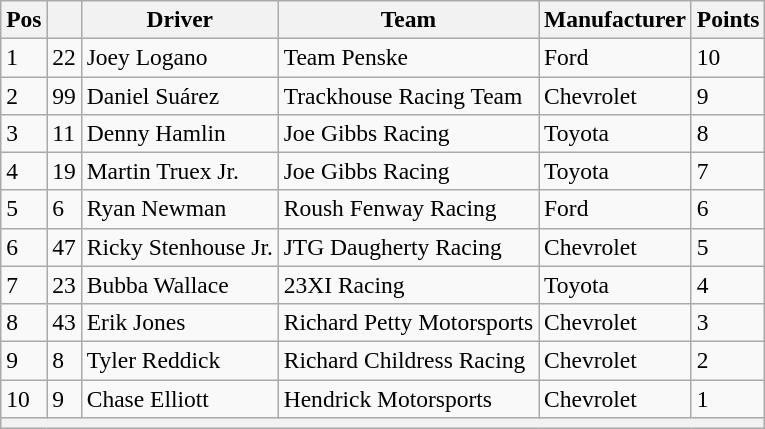<table class="wikitable" style="font-size:98%">
<tr>
<th>Pos</th>
<th></th>
<th>Driver</th>
<th>Team</th>
<th>Manufacturer</th>
<th>Points</th>
</tr>
<tr>
<td>1</td>
<td>22</td>
<td>Joey Logano</td>
<td>Team Penske</td>
<td>Ford</td>
<td>10</td>
</tr>
<tr>
<td>2</td>
<td>99</td>
<td>Daniel Suárez</td>
<td>Trackhouse Racing Team</td>
<td>Chevrolet</td>
<td>9</td>
</tr>
<tr>
<td>3</td>
<td>11</td>
<td>Denny Hamlin</td>
<td>Joe Gibbs Racing</td>
<td>Toyota</td>
<td>8</td>
</tr>
<tr>
<td>4</td>
<td>19</td>
<td>Martin Truex Jr.</td>
<td>Joe Gibbs Racing</td>
<td>Toyota</td>
<td>7</td>
</tr>
<tr>
<td>5</td>
<td>6</td>
<td>Ryan Newman</td>
<td>Roush Fenway Racing</td>
<td>Ford</td>
<td>6</td>
</tr>
<tr>
<td>6</td>
<td>47</td>
<td>Ricky Stenhouse Jr.</td>
<td>JTG Daugherty Racing</td>
<td>Chevrolet</td>
<td>5</td>
</tr>
<tr>
<td>7</td>
<td>23</td>
<td>Bubba Wallace</td>
<td>23XI Racing</td>
<td>Toyota</td>
<td>4</td>
</tr>
<tr>
<td>8</td>
<td>43</td>
<td>Erik Jones</td>
<td>Richard Petty Motorsports</td>
<td>Chevrolet</td>
<td>3</td>
</tr>
<tr>
<td>9</td>
<td>8</td>
<td>Tyler Reddick</td>
<td>Richard Childress Racing</td>
<td>Chevrolet</td>
<td>2</td>
</tr>
<tr>
<td>10</td>
<td>9</td>
<td>Chase Elliott</td>
<td>Hendrick Motorsports</td>
<td>Chevrolet</td>
<td>1</td>
</tr>
<tr>
<th colspan="6"></th>
</tr>
</table>
